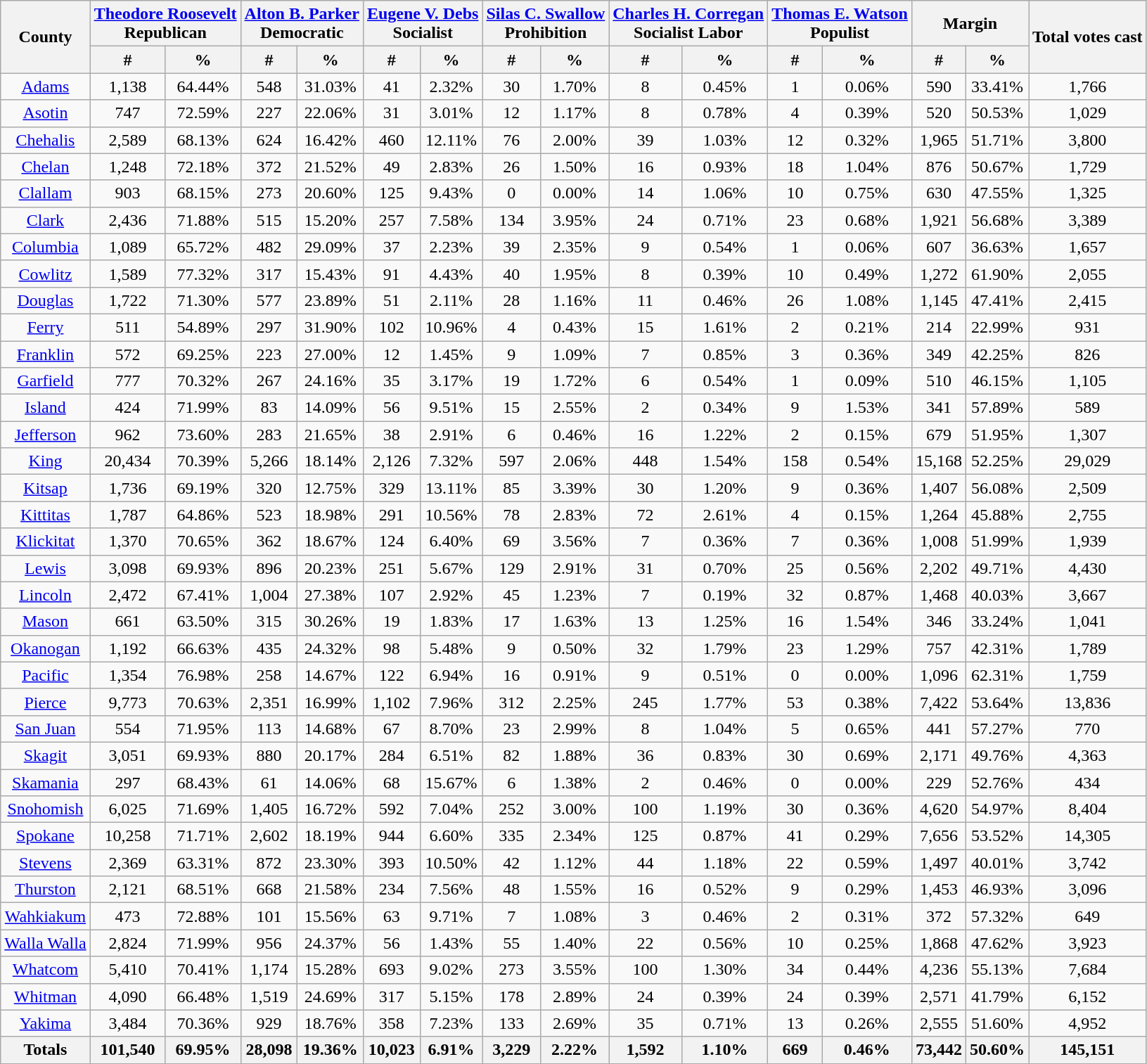<table class="wikitable sortable" style="text-align:center">
<tr>
<th colspan="1" rowspan="2">County</th>
<th style="text-align:center;" colspan="2"><a href='#'>Theodore Roosevelt</a><br>Republican</th>
<th style="text-align:center;" colspan="2"><a href='#'>Alton B. Parker</a><br>Democratic</th>
<th style="text-align:center;" colspan="2"><a href='#'>Eugene V. Debs</a><br>Socialist</th>
<th style="text-align:center;" colspan="2"><a href='#'>Silas C. Swallow</a><br>Prohibition</th>
<th style="text-align:center;" colspan="2"><a href='#'>Charles H. Corregan</a><br>Socialist Labor</th>
<th style="text-align:center;" colspan="2"><a href='#'>Thomas E. Watson</a><br>Populist</th>
<th style="text-align:center;" colspan="2">Margin</th>
<th style="text-align:center;" rowspan="2">Total votes cast</th>
</tr>
<tr>
<th style="text-align:center;" data-sort-type="number">#</th>
<th style="text-align:center;" data-sort-type="number">%</th>
<th style="text-align:center;" data-sort-type="number">#</th>
<th style="text-align:center;" data-sort-type="number">%</th>
<th style="text-align:center;" data-sort-type="number">#</th>
<th style="text-align:center;" data-sort-type="number">%</th>
<th style="text-align:center;" data-sort-type="number">#</th>
<th style="text-align:center;" data-sort-type="number">%</th>
<th style="text-align:center;" data-sort-type="number">#</th>
<th style="text-align:center;" data-sort-type="number">%</th>
<th style="text-align:center;" data-sort-type="number">#</th>
<th style="text-align:center;" data-sort-type="number">%</th>
<th style="text-align:center;" data-sort-type="number">#</th>
<th style="text-align:center;" data-sort-type="number">%</th>
</tr>
<tr style="text-align:center;">
<td><a href='#'>Adams</a></td>
<td>1,138</td>
<td>64.44%</td>
<td>548</td>
<td>31.03%</td>
<td>41</td>
<td>2.32%</td>
<td>30</td>
<td>1.70%</td>
<td>8</td>
<td>0.45%</td>
<td>1</td>
<td>0.06%</td>
<td>590</td>
<td>33.41%</td>
<td>1,766</td>
</tr>
<tr style="text-align:center;">
<td><a href='#'>Asotin</a></td>
<td>747</td>
<td>72.59%</td>
<td>227</td>
<td>22.06%</td>
<td>31</td>
<td>3.01%</td>
<td>12</td>
<td>1.17%</td>
<td>8</td>
<td>0.78%</td>
<td>4</td>
<td>0.39%</td>
<td>520</td>
<td>50.53%</td>
<td>1,029</td>
</tr>
<tr style="text-align:center;">
<td><a href='#'>Chehalis</a></td>
<td>2,589</td>
<td>68.13%</td>
<td>624</td>
<td>16.42%</td>
<td>460</td>
<td>12.11%</td>
<td>76</td>
<td>2.00%</td>
<td>39</td>
<td>1.03%</td>
<td>12</td>
<td>0.32%</td>
<td>1,965</td>
<td>51.71%</td>
<td>3,800</td>
</tr>
<tr style="text-align:center;">
<td><a href='#'>Chelan</a></td>
<td>1,248</td>
<td>72.18%</td>
<td>372</td>
<td>21.52%</td>
<td>49</td>
<td>2.83%</td>
<td>26</td>
<td>1.50%</td>
<td>16</td>
<td>0.93%</td>
<td>18</td>
<td>1.04%</td>
<td>876</td>
<td>50.67%</td>
<td>1,729</td>
</tr>
<tr style="text-align:center;">
<td><a href='#'>Clallam</a></td>
<td>903</td>
<td>68.15%</td>
<td>273</td>
<td>20.60%</td>
<td>125</td>
<td>9.43%</td>
<td>0</td>
<td>0.00%</td>
<td>14</td>
<td>1.06%</td>
<td>10</td>
<td>0.75%</td>
<td>630</td>
<td>47.55%</td>
<td>1,325</td>
</tr>
<tr style="text-align:center;">
<td><a href='#'>Clark</a></td>
<td>2,436</td>
<td>71.88%</td>
<td>515</td>
<td>15.20%</td>
<td>257</td>
<td>7.58%</td>
<td>134</td>
<td>3.95%</td>
<td>24</td>
<td>0.71%</td>
<td>23</td>
<td>0.68%</td>
<td>1,921</td>
<td>56.68%</td>
<td>3,389</td>
</tr>
<tr style="text-align:center;">
<td><a href='#'>Columbia</a></td>
<td>1,089</td>
<td>65.72%</td>
<td>482</td>
<td>29.09%</td>
<td>37</td>
<td>2.23%</td>
<td>39</td>
<td>2.35%</td>
<td>9</td>
<td>0.54%</td>
<td>1</td>
<td>0.06%</td>
<td>607</td>
<td>36.63%</td>
<td>1,657</td>
</tr>
<tr style="text-align:center;">
<td><a href='#'>Cowlitz</a></td>
<td>1,589</td>
<td>77.32%</td>
<td>317</td>
<td>15.43%</td>
<td>91</td>
<td>4.43%</td>
<td>40</td>
<td>1.95%</td>
<td>8</td>
<td>0.39%</td>
<td>10</td>
<td>0.49%</td>
<td>1,272</td>
<td>61.90%</td>
<td>2,055</td>
</tr>
<tr style="text-align:center;">
<td><a href='#'>Douglas</a></td>
<td>1,722</td>
<td>71.30%</td>
<td>577</td>
<td>23.89%</td>
<td>51</td>
<td>2.11%</td>
<td>28</td>
<td>1.16%</td>
<td>11</td>
<td>0.46%</td>
<td>26</td>
<td>1.08%</td>
<td>1,145</td>
<td>47.41%</td>
<td>2,415</td>
</tr>
<tr style="text-align:center;">
<td><a href='#'>Ferry</a></td>
<td>511</td>
<td>54.89%</td>
<td>297</td>
<td>31.90%</td>
<td>102</td>
<td>10.96%</td>
<td>4</td>
<td>0.43%</td>
<td>15</td>
<td>1.61%</td>
<td>2</td>
<td>0.21%</td>
<td>214</td>
<td>22.99%</td>
<td>931</td>
</tr>
<tr style="text-align:center;">
<td><a href='#'>Franklin</a></td>
<td>572</td>
<td>69.25%</td>
<td>223</td>
<td>27.00%</td>
<td>12</td>
<td>1.45%</td>
<td>9</td>
<td>1.09%</td>
<td>7</td>
<td>0.85%</td>
<td>3</td>
<td>0.36%</td>
<td>349</td>
<td>42.25%</td>
<td>826</td>
</tr>
<tr style="text-align:center;">
<td><a href='#'>Garfield</a></td>
<td>777</td>
<td>70.32%</td>
<td>267</td>
<td>24.16%</td>
<td>35</td>
<td>3.17%</td>
<td>19</td>
<td>1.72%</td>
<td>6</td>
<td>0.54%</td>
<td>1</td>
<td>0.09%</td>
<td>510</td>
<td>46.15%</td>
<td>1,105</td>
</tr>
<tr style="text-align:center;">
<td><a href='#'>Island</a></td>
<td>424</td>
<td>71.99%</td>
<td>83</td>
<td>14.09%</td>
<td>56</td>
<td>9.51%</td>
<td>15</td>
<td>2.55%</td>
<td>2</td>
<td>0.34%</td>
<td>9</td>
<td>1.53%</td>
<td>341</td>
<td>57.89%</td>
<td>589</td>
</tr>
<tr style="text-align:center;">
<td><a href='#'>Jefferson</a></td>
<td>962</td>
<td>73.60%</td>
<td>283</td>
<td>21.65%</td>
<td>38</td>
<td>2.91%</td>
<td>6</td>
<td>0.46%</td>
<td>16</td>
<td>1.22%</td>
<td>2</td>
<td>0.15%</td>
<td>679</td>
<td>51.95%</td>
<td>1,307</td>
</tr>
<tr style="text-align:center;">
<td><a href='#'>King</a></td>
<td>20,434</td>
<td>70.39%</td>
<td>5,266</td>
<td>18.14%</td>
<td>2,126</td>
<td>7.32%</td>
<td>597</td>
<td>2.06%</td>
<td>448</td>
<td>1.54%</td>
<td>158</td>
<td>0.54%</td>
<td>15,168</td>
<td>52.25%</td>
<td>29,029</td>
</tr>
<tr style="text-align:center;">
<td><a href='#'>Kitsap</a></td>
<td>1,736</td>
<td>69.19%</td>
<td>320</td>
<td>12.75%</td>
<td>329</td>
<td>13.11%</td>
<td>85</td>
<td>3.39%</td>
<td>30</td>
<td>1.20%</td>
<td>9</td>
<td>0.36%</td>
<td>1,407</td>
<td>56.08%</td>
<td>2,509</td>
</tr>
<tr style="text-align:center;">
<td><a href='#'>Kittitas</a></td>
<td>1,787</td>
<td>64.86%</td>
<td>523</td>
<td>18.98%</td>
<td>291</td>
<td>10.56%</td>
<td>78</td>
<td>2.83%</td>
<td>72</td>
<td>2.61%</td>
<td>4</td>
<td>0.15%</td>
<td>1,264</td>
<td>45.88%</td>
<td>2,755</td>
</tr>
<tr style="text-align:center;">
<td><a href='#'>Klickitat</a></td>
<td>1,370</td>
<td>70.65%</td>
<td>362</td>
<td>18.67%</td>
<td>124</td>
<td>6.40%</td>
<td>69</td>
<td>3.56%</td>
<td>7</td>
<td>0.36%</td>
<td>7</td>
<td>0.36%</td>
<td>1,008</td>
<td>51.99%</td>
<td>1,939</td>
</tr>
<tr style="text-align:center;">
<td><a href='#'>Lewis</a></td>
<td>3,098</td>
<td>69.93%</td>
<td>896</td>
<td>20.23%</td>
<td>251</td>
<td>5.67%</td>
<td>129</td>
<td>2.91%</td>
<td>31</td>
<td>0.70%</td>
<td>25</td>
<td>0.56%</td>
<td>2,202</td>
<td>49.71%</td>
<td>4,430</td>
</tr>
<tr style="text-align:center;">
<td><a href='#'>Lincoln</a></td>
<td>2,472</td>
<td>67.41%</td>
<td>1,004</td>
<td>27.38%</td>
<td>107</td>
<td>2.92%</td>
<td>45</td>
<td>1.23%</td>
<td>7</td>
<td>0.19%</td>
<td>32</td>
<td>0.87%</td>
<td>1,468</td>
<td>40.03%</td>
<td>3,667</td>
</tr>
<tr style="text-align:center;">
<td><a href='#'>Mason</a></td>
<td>661</td>
<td>63.50%</td>
<td>315</td>
<td>30.26%</td>
<td>19</td>
<td>1.83%</td>
<td>17</td>
<td>1.63%</td>
<td>13</td>
<td>1.25%</td>
<td>16</td>
<td>1.54%</td>
<td>346</td>
<td>33.24%</td>
<td>1,041</td>
</tr>
<tr style="text-align:center;">
<td><a href='#'>Okanogan</a></td>
<td>1,192</td>
<td>66.63%</td>
<td>435</td>
<td>24.32%</td>
<td>98</td>
<td>5.48%</td>
<td>9</td>
<td>0.50%</td>
<td>32</td>
<td>1.79%</td>
<td>23</td>
<td>1.29%</td>
<td>757</td>
<td>42.31%</td>
<td>1,789</td>
</tr>
<tr style="text-align:center;">
<td><a href='#'>Pacific</a></td>
<td>1,354</td>
<td>76.98%</td>
<td>258</td>
<td>14.67%</td>
<td>122</td>
<td>6.94%</td>
<td>16</td>
<td>0.91%</td>
<td>9</td>
<td>0.51%</td>
<td>0</td>
<td>0.00%</td>
<td>1,096</td>
<td>62.31%</td>
<td>1,759</td>
</tr>
<tr style="text-align:center;">
<td><a href='#'>Pierce</a></td>
<td>9,773</td>
<td>70.63%</td>
<td>2,351</td>
<td>16.99%</td>
<td>1,102</td>
<td>7.96%</td>
<td>312</td>
<td>2.25%</td>
<td>245</td>
<td>1.77%</td>
<td>53</td>
<td>0.38%</td>
<td>7,422</td>
<td>53.64%</td>
<td>13,836</td>
</tr>
<tr style="text-align:center;">
<td><a href='#'>San Juan</a></td>
<td>554</td>
<td>71.95%</td>
<td>113</td>
<td>14.68%</td>
<td>67</td>
<td>8.70%</td>
<td>23</td>
<td>2.99%</td>
<td>8</td>
<td>1.04%</td>
<td>5</td>
<td>0.65%</td>
<td>441</td>
<td>57.27%</td>
<td>770</td>
</tr>
<tr style="text-align:center;">
<td><a href='#'>Skagit</a></td>
<td>3,051</td>
<td>69.93%</td>
<td>880</td>
<td>20.17%</td>
<td>284</td>
<td>6.51%</td>
<td>82</td>
<td>1.88%</td>
<td>36</td>
<td>0.83%</td>
<td>30</td>
<td>0.69%</td>
<td>2,171</td>
<td>49.76%</td>
<td>4,363</td>
</tr>
<tr style="text-align:center;">
<td><a href='#'>Skamania</a></td>
<td>297</td>
<td>68.43%</td>
<td>61</td>
<td>14.06%</td>
<td>68</td>
<td>15.67%</td>
<td>6</td>
<td>1.38%</td>
<td>2</td>
<td>0.46%</td>
<td>0</td>
<td>0.00%</td>
<td>229</td>
<td>52.76%</td>
<td>434</td>
</tr>
<tr style="text-align:center;">
<td><a href='#'>Snohomish</a></td>
<td>6,025</td>
<td>71.69%</td>
<td>1,405</td>
<td>16.72%</td>
<td>592</td>
<td>7.04%</td>
<td>252</td>
<td>3.00%</td>
<td>100</td>
<td>1.19%</td>
<td>30</td>
<td>0.36%</td>
<td>4,620</td>
<td>54.97%</td>
<td>8,404</td>
</tr>
<tr style="text-align:center;">
<td><a href='#'>Spokane</a></td>
<td>10,258</td>
<td>71.71%</td>
<td>2,602</td>
<td>18.19%</td>
<td>944</td>
<td>6.60%</td>
<td>335</td>
<td>2.34%</td>
<td>125</td>
<td>0.87%</td>
<td>41</td>
<td>0.29%</td>
<td>7,656</td>
<td>53.52%</td>
<td>14,305</td>
</tr>
<tr style="text-align:center;">
<td><a href='#'>Stevens</a></td>
<td>2,369</td>
<td>63.31%</td>
<td>872</td>
<td>23.30%</td>
<td>393</td>
<td>10.50%</td>
<td>42</td>
<td>1.12%</td>
<td>44</td>
<td>1.18%</td>
<td>22</td>
<td>0.59%</td>
<td>1,497</td>
<td>40.01%</td>
<td>3,742</td>
</tr>
<tr style="text-align:center;">
<td><a href='#'>Thurston</a></td>
<td>2,121</td>
<td>68.51%</td>
<td>668</td>
<td>21.58%</td>
<td>234</td>
<td>7.56%</td>
<td>48</td>
<td>1.55%</td>
<td>16</td>
<td>0.52%</td>
<td>9</td>
<td>0.29%</td>
<td>1,453</td>
<td>46.93%</td>
<td>3,096</td>
</tr>
<tr style="text-align:center;">
<td><a href='#'>Wahkiakum</a></td>
<td>473</td>
<td>72.88%</td>
<td>101</td>
<td>15.56%</td>
<td>63</td>
<td>9.71%</td>
<td>7</td>
<td>1.08%</td>
<td>3</td>
<td>0.46%</td>
<td>2</td>
<td>0.31%</td>
<td>372</td>
<td>57.32%</td>
<td>649</td>
</tr>
<tr style="text-align:center;">
<td><a href='#'>Walla Walla</a></td>
<td>2,824</td>
<td>71.99%</td>
<td>956</td>
<td>24.37%</td>
<td>56</td>
<td>1.43%</td>
<td>55</td>
<td>1.40%</td>
<td>22</td>
<td>0.56%</td>
<td>10</td>
<td>0.25%</td>
<td>1,868</td>
<td>47.62%</td>
<td>3,923</td>
</tr>
<tr style="text-align:center;">
<td><a href='#'>Whatcom</a></td>
<td>5,410</td>
<td>70.41%</td>
<td>1,174</td>
<td>15.28%</td>
<td>693</td>
<td>9.02%</td>
<td>273</td>
<td>3.55%</td>
<td>100</td>
<td>1.30%</td>
<td>34</td>
<td>0.44%</td>
<td>4,236</td>
<td>55.13%</td>
<td>7,684</td>
</tr>
<tr style="text-align:center;">
<td><a href='#'>Whitman</a></td>
<td>4,090</td>
<td>66.48%</td>
<td>1,519</td>
<td>24.69%</td>
<td>317</td>
<td>5.15%</td>
<td>178</td>
<td>2.89%</td>
<td>24</td>
<td>0.39%</td>
<td>24</td>
<td>0.39%</td>
<td>2,571</td>
<td>41.79%</td>
<td>6,152</td>
</tr>
<tr style="text-align:center;">
<td><a href='#'>Yakima</a></td>
<td>3,484</td>
<td>70.36%</td>
<td>929</td>
<td>18.76%</td>
<td>358</td>
<td>7.23%</td>
<td>133</td>
<td>2.69%</td>
<td>35</td>
<td>0.71%</td>
<td>13</td>
<td>0.26%</td>
<td>2,555</td>
<td>51.60%</td>
<td>4,952</td>
</tr>
<tr style="text-align:center;">
<th>Totals</th>
<th>101,540</th>
<th>69.95%</th>
<th>28,098</th>
<th>19.36%</th>
<th>10,023</th>
<th>6.91%</th>
<th>3,229</th>
<th>2.22%</th>
<th>1,592</th>
<th>1.10%</th>
<th>669</th>
<th>0.46%</th>
<th>73,442</th>
<th>50.60%</th>
<th>145,151</th>
</tr>
</table>
